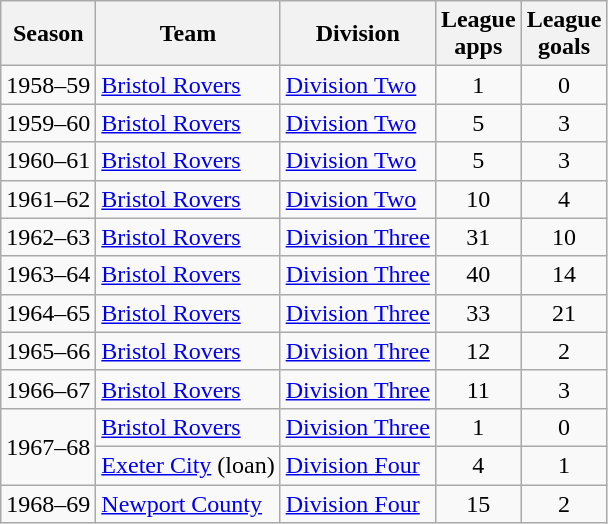<table class="wikitable">
<tr>
<th>Season</th>
<th>Team</th>
<th>Division</th>
<th>League<br>apps</th>
<th>League<br>goals</th>
</tr>
<tr>
<td>1958–59</td>
<td><a href='#'>Bristol Rovers</a></td>
<td><a href='#'>Division Two</a></td>
<td align="center">1</td>
<td align="center">0</td>
</tr>
<tr>
<td>1959–60</td>
<td><a href='#'>Bristol Rovers</a></td>
<td><a href='#'>Division Two</a></td>
<td align="center">5</td>
<td align="center">3</td>
</tr>
<tr>
<td>1960–61</td>
<td><a href='#'>Bristol Rovers</a></td>
<td><a href='#'>Division Two</a></td>
<td align="center">5</td>
<td align="center">3</td>
</tr>
<tr>
<td>1961–62</td>
<td><a href='#'>Bristol Rovers</a></td>
<td><a href='#'>Division Two</a></td>
<td align="center">10</td>
<td align="center">4</td>
</tr>
<tr>
<td>1962–63</td>
<td><a href='#'>Bristol Rovers</a></td>
<td><a href='#'>Division Three</a></td>
<td align="center">31</td>
<td align="center">10</td>
</tr>
<tr>
<td>1963–64</td>
<td><a href='#'>Bristol Rovers</a></td>
<td><a href='#'>Division Three</a></td>
<td align="center">40</td>
<td align="center">14</td>
</tr>
<tr>
<td>1964–65</td>
<td><a href='#'>Bristol Rovers</a></td>
<td><a href='#'>Division Three</a></td>
<td align="center">33</td>
<td align="center">21</td>
</tr>
<tr>
<td>1965–66</td>
<td><a href='#'>Bristol Rovers</a></td>
<td><a href='#'>Division Three</a></td>
<td align="center">12</td>
<td align="center">2</td>
</tr>
<tr>
<td>1966–67</td>
<td><a href='#'>Bristol Rovers</a></td>
<td><a href='#'>Division Three</a></td>
<td align="center">11</td>
<td align="center">3</td>
</tr>
<tr>
<td rowspan="2">1967–68</td>
<td><a href='#'>Bristol Rovers</a></td>
<td><a href='#'>Division Three</a></td>
<td align="center">1</td>
<td align="center">0</td>
</tr>
<tr>
<td><a href='#'>Exeter City</a> (loan)</td>
<td><a href='#'>Division Four</a></td>
<td align="center">4</td>
<td align="center">1</td>
</tr>
<tr>
<td>1968–69</td>
<td><a href='#'>Newport County</a></td>
<td><a href='#'>Division Four</a></td>
<td align="center">15</td>
<td align="center">2</td>
</tr>
</table>
